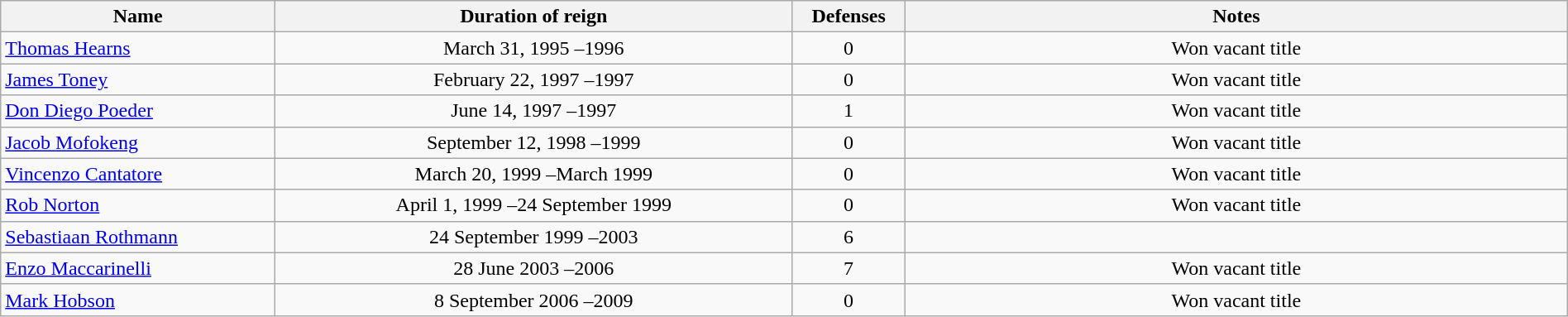<table class="wikitable" width=100%>
<tr>
<th width=17%>Name</th>
<th width=32%>Duration of reign</th>
<th width=7%>Defenses</th>
<th width=41%>Notes</th>
</tr>
<tr align=center>
<td align=left> <a href='#'>Thomas Hearns</a></td>
<td>March 31, 1995 –1996</td>
<td>0</td>
<td>Won vacant title</td>
</tr>
<tr align=center>
<td align=left> <a href='#'>James Toney</a></td>
<td>February 22, 1997 –1997</td>
<td>0</td>
<td>Won vacant title</td>
</tr>
<tr align=center>
<td align=left> <a href='#'>Don Diego Poeder</a></td>
<td>June 14, 1997 –1997</td>
<td>1</td>
<td>Won vacant title</td>
</tr>
<tr align=center>
<td align=left> <a href='#'>Jacob Mofokeng</a></td>
<td>September 12, 1998 –1999</td>
<td>0</td>
<td>Won vacant title</td>
</tr>
<tr align=center>
<td align=left> <a href='#'>Vincenzo Cantatore</a></td>
<td>March 20, 1999 –March 1999</td>
<td>0</td>
<td>Won vacant title</td>
</tr>
<tr align=center>
<td align=left> <a href='#'>Rob Norton</a></td>
<td>April 1, 1999 –24 September 1999</td>
<td>0</td>
<td>Won vacant title</td>
</tr>
<tr align=center>
<td align=left> <a href='#'>Sebastiaan Rothmann</a></td>
<td>24 September 1999 –2003</td>
<td>6</td>
</tr>
<tr align=center>
<td align=left> <a href='#'>Enzo Maccarinelli</a></td>
<td>28 June 2003 –2006</td>
<td>7</td>
<td>Won vacant title</td>
</tr>
<tr align=center>
<td align=left> <a href='#'>Mark Hobson</a></td>
<td>8 September 2006 –2009</td>
<td>0</td>
<td>Won vacant title</td>
</tr>
</table>
